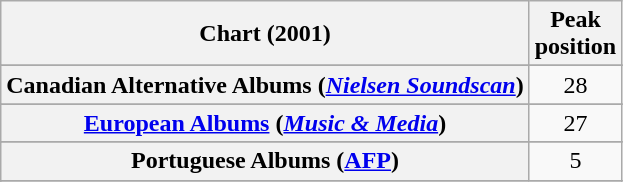<table class="wikitable sortable plainrowheaders" style="text-align:center">
<tr>
<th scope="col">Chart (2001)</th>
<th scope="col">Peak<br>position</th>
</tr>
<tr>
</tr>
<tr>
<th scope="row">Canadian Alternative Albums (<em><a href='#'>Nielsen Soundscan</a></em>)</th>
<td>28</td>
</tr>
<tr>
</tr>
<tr>
<th scope="row"><a href='#'>European Albums</a> (<em><a href='#'>Music & Media</a></em>)</th>
<td>27</td>
</tr>
<tr>
</tr>
<tr>
</tr>
<tr>
</tr>
<tr>
</tr>
<tr>
<th scope="row">Portuguese Albums (<a href='#'>AFP</a>)</th>
<td>5</td>
</tr>
<tr>
</tr>
<tr>
</tr>
<tr>
</tr>
</table>
